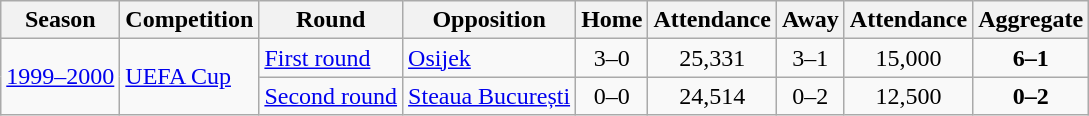<table class="wikitable">
<tr>
<th>Season</th>
<th>Competition</th>
<th>Round</th>
<th>Opposition</th>
<th>Home</th>
<th>Attendance</th>
<th>Away</th>
<th>Attendance</th>
<th>Aggregate</th>
</tr>
<tr>
<td rowspan="2"><a href='#'>1999–2000</a></td>
<td rowspan="2"><a href='#'>UEFA Cup</a></td>
<td><a href='#'>First round</a></td>
<td> <a href='#'>Osijek</a></td>
<td style="text-align:center;">3–0</td>
<td style="text-align:center;">25,331</td>
<td style="text-align:center;">3–1</td>
<td style="text-align:center;">15,000</td>
<td style="text-align:center;"><strong>6–1</strong></td>
</tr>
<tr>
<td><a href='#'>Second round</a></td>
<td> <a href='#'>Steaua București</a></td>
<td style="text-align:center;">0–0</td>
<td style="text-align:center;">24,514</td>
<td style="text-align:center;">0–2</td>
<td style="text-align:center;">12,500</td>
<td style="text-align:center;"><strong>0–2</strong></td>
</tr>
</table>
